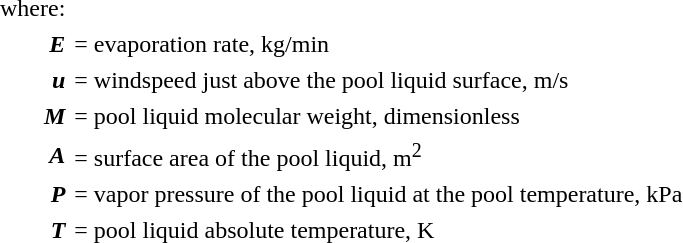<table border="0" cellpadding="2">
<tr>
<td align=right>where:</td>
<td> </td>
</tr>
<tr>
<th align=right><em>E</em></th>
<td align=left>= evaporation rate, kg/min</td>
</tr>
<tr>
<th align=right><em>u</em></th>
<td align=left>= windspeed just above the pool liquid surface, m/s</td>
</tr>
<tr>
<th align=right><em>M</em></th>
<td align=left>= pool liquid molecular weight, dimensionless</td>
</tr>
<tr>
<th align=right><em>A</em></th>
<td align=left>= surface area of the pool liquid, m<sup>2</sup></td>
</tr>
<tr>
<th align=right><em>P</em></th>
<td align=left>= vapor pressure of the pool liquid at the pool temperature, kPa</td>
</tr>
<tr>
<th align=right><em>T</em></th>
<td align=left>= pool liquid absolute temperature, K</td>
</tr>
</table>
